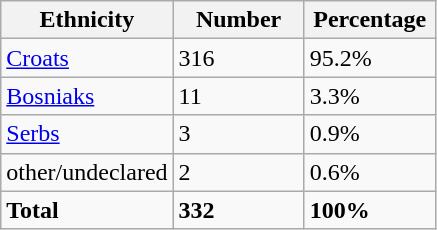<table class="wikitable">
<tr>
<th width="100px">Ethnicity</th>
<th width="80px">Number</th>
<th width="80px">Percentage</th>
</tr>
<tr>
<td><a href='#'>Croats</a></td>
<td>316</td>
<td>95.2%</td>
</tr>
<tr>
<td><a href='#'>Bosniaks</a></td>
<td>11</td>
<td>3.3%</td>
</tr>
<tr>
<td><a href='#'>Serbs</a></td>
<td>3</td>
<td>0.9%</td>
</tr>
<tr>
<td>other/undeclared</td>
<td>2</td>
<td>0.6%</td>
</tr>
<tr>
<td><strong>Total</strong></td>
<td><strong>332</strong></td>
<td><strong>100%</strong></td>
</tr>
</table>
